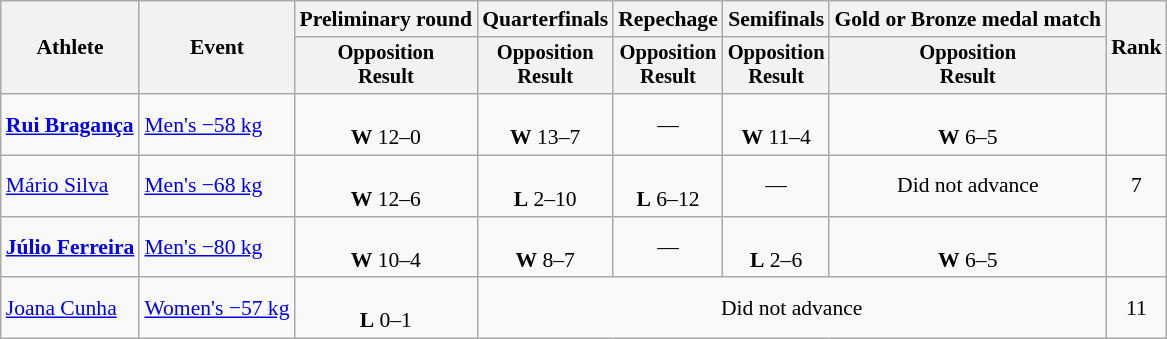<table class=wikitable style="font-size:90%; text-align:center;">
<tr>
<th rowspan=2>Athlete</th>
<th rowspan=2>Event</th>
<th>Preliminary round</th>
<th>Quarterfinals</th>
<th>Repechage</th>
<th>Semifinals</th>
<th>Gold or Bronze medal match</th>
<th rowspan=2>Rank</th>
</tr>
<tr style="font-size:95%;">
<th>Opposition<br>Result</th>
<th>Opposition<br>Result</th>
<th>Opposition<br>Result</th>
<th>Opposition<br>Result</th>
<th>Opposition<br>Result</th>
</tr>
<tr>
<td align=left><strong><a href='#'>Rui Bragança</a></strong></td>
<td align=left><a href='#'>Men's −58 kg</a></td>
<td><br><strong>W</strong> 12–0 </td>
<td><br><strong>W</strong> 13–7 </td>
<td>—</td>
<td><br><strong>W</strong> 11–4 </td>
<td><br><strong>W</strong> 6–5 </td>
<td></td>
</tr>
<tr>
<td align=left><a href='#'>Mário Silva</a></td>
<td align=left><a href='#'>Men's −68 kg</a></td>
<td><br><strong>W</strong> 12–6 </td>
<td><br><strong>L</strong> 2–10 </td>
<td><br><strong>L</strong> 6–12 </td>
<td>—</td>
<td>Did not advance</td>
<td>7</td>
</tr>
<tr>
<td align=left><strong><a href='#'>Júlio Ferreira</a></strong></td>
<td align=left><a href='#'>Men's −80 kg</a></td>
<td><br><strong>W</strong> 10–4 </td>
<td><br><strong>W</strong> 8–7 </td>
<td>—</td>
<td><br><strong>L</strong> 2–6 </td>
<td><br><strong>W</strong> 6–5 </td>
<td></td>
</tr>
<tr>
<td align=left><a href='#'>Joana Cunha</a></td>
<td align=left><a href='#'>Women's −57 kg</a></td>
<td><br><strong>L</strong> 0–1 </td>
<td colspan=4>Did not advance</td>
<td>11</td>
</tr>
</table>
